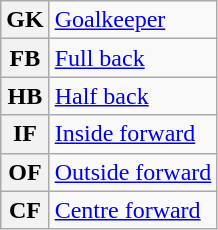<table class="wikitable">
<tr>
<th>GK</th>
<td><a href='#'>Goalkeeper</a></td>
</tr>
<tr>
<th>FB</th>
<td><a href='#'>Full back</a></td>
</tr>
<tr>
<th>HB</th>
<td><a href='#'>Half back</a></td>
</tr>
<tr>
<th>IF</th>
<td><a href='#'>Inside forward</a></td>
</tr>
<tr>
<th>OF</th>
<td><a href='#'>Outside forward</a></td>
</tr>
<tr>
<th>CF</th>
<td><a href='#'>Centre forward</a></td>
</tr>
</table>
